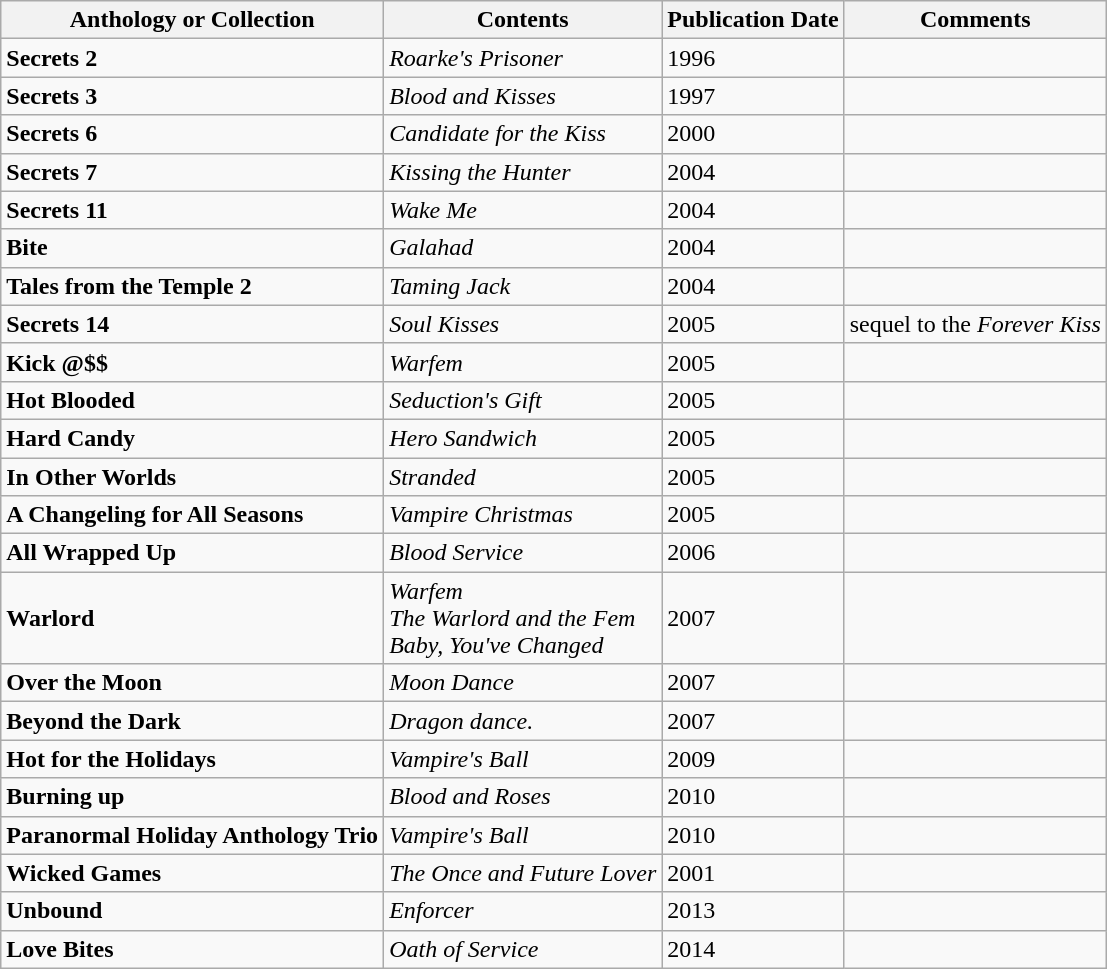<table class="wikitable">
<tr>
<th>Anthology or Collection</th>
<th>Contents</th>
<th>Publication Date</th>
<th>Comments</th>
</tr>
<tr>
<td><strong>Secrets 2</strong></td>
<td><em>Roarke's Prisoner</em></td>
<td>1996</td>
<td></td>
</tr>
<tr>
<td><strong>Secrets 3</strong></td>
<td><em>Blood and Kisses</em></td>
<td>1997</td>
<td></td>
</tr>
<tr>
<td><strong>Secrets 6</strong></td>
<td><em>Candidate for the Kiss</em></td>
<td>2000</td>
<td></td>
</tr>
<tr>
<td><strong>Secrets 7</strong></td>
<td><em>Kissing the Hunter</em></td>
<td>2004</td>
<td></td>
</tr>
<tr>
<td><strong>Secrets 11</strong></td>
<td><em>Wake Me</em></td>
<td>2004</td>
<td></td>
</tr>
<tr>
<td><strong>Bite</strong></td>
<td><em>Galahad</em></td>
<td>2004</td>
<td></td>
</tr>
<tr>
<td><strong>Tales from the Temple 2</strong></td>
<td><em>Taming Jack</em></td>
<td>2004</td>
<td></td>
</tr>
<tr>
<td><strong>Secrets 14</strong></td>
<td><em>Soul Kisses</em></td>
<td>2005</td>
<td>sequel to the <em>Forever Kiss</em></td>
</tr>
<tr>
<td><strong>Kick @$$</strong></td>
<td><em>Warfem</em></td>
<td>2005</td>
<td></td>
</tr>
<tr>
<td><strong>Hot Blooded</strong></td>
<td><em>Seduction's Gift</em></td>
<td>2005</td>
<td></td>
</tr>
<tr>
<td><strong>Hard Candy</strong></td>
<td><em>Hero Sandwich</em></td>
<td>2005</td>
<td></td>
</tr>
<tr>
<td><strong>In Other Worlds</strong></td>
<td><em>Stranded</em></td>
<td>2005</td>
<td></td>
</tr>
<tr>
<td><strong>A Changeling for All Seasons</strong></td>
<td><em>Vampire Christmas</em></td>
<td>2005</td>
<td></td>
</tr>
<tr>
<td><strong>All Wrapped Up</strong></td>
<td><em>Blood Service</em></td>
<td>2006</td>
<td></td>
</tr>
<tr>
<td><strong>Warlord</strong></td>
<td><em>Warfem</em><br><em>The Warlord and the Fem</em><br><em>Baby, You've Changed</em></td>
<td>2007</td>
<td></td>
</tr>
<tr>
<td><strong>Over the Moon</strong></td>
<td><em>Moon Dance</em></td>
<td>2007</td>
<td></td>
</tr>
<tr>
<td><strong>Beyond the Dark</strong></td>
<td><em>Dragon dance.</em></td>
<td>2007</td>
<td></td>
</tr>
<tr>
<td><strong>Hot for the Holidays</strong></td>
<td><em>Vampire's Ball</em></td>
<td>2009</td>
<td></td>
</tr>
<tr>
<td><strong>Burning up</strong></td>
<td><em>Blood and Roses</em></td>
<td>2010</td>
<td></td>
</tr>
<tr>
<td><strong>Paranormal Holiday Anthology Trio</strong></td>
<td><em>Vampire's Ball</em></td>
<td>2010</td>
<td></td>
</tr>
<tr>
<td><strong>Wicked Games</strong></td>
<td><em>The Once and Future Lover</em></td>
<td>2001</td>
<td></td>
</tr>
<tr>
<td><strong>Unbound</strong></td>
<td><em>Enforcer</em></td>
<td>2013</td>
<td></td>
</tr>
<tr>
<td><strong>Love Bites</strong></td>
<td><em>Oath of Service</em></td>
<td>2014</td>
<td></td>
</tr>
</table>
